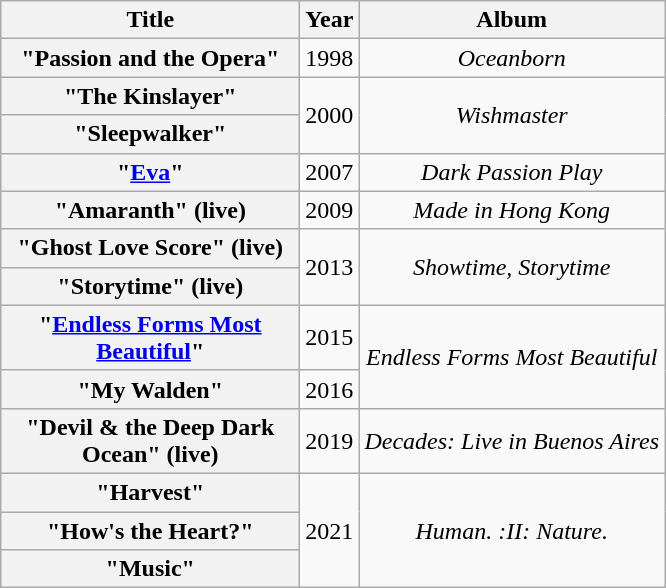<table class="wikitable plainrowheaders" style="text-align:center;">
<tr>
<th scope="colw" style="width:12em;">Title</th>
<th scope="col">Year</th>
<th scope="col">Album</th>
</tr>
<tr>
<th scope="row">"Passion and the Opera"</th>
<td>1998</td>
<td><em>Oceanborn</em></td>
</tr>
<tr>
<th scope="row">"The Kinslayer"</th>
<td rowspan=2>2000</td>
<td rowspan=2><em>Wishmaster</em></td>
</tr>
<tr>
<th scope="row">"Sleepwalker"</th>
</tr>
<tr>
<th scope="row">"<a href='#'>Eva</a>"</th>
<td>2007</td>
<td><em>Dark Passion Play</em></td>
</tr>
<tr>
<th scope="row">"Amaranth" (live)</th>
<td>2009</td>
<td><em>Made in Hong Kong</em></td>
</tr>
<tr>
<th scope="row">"Ghost Love Score" (live)</th>
<td rowspan=2>2013</td>
<td rowspan=2><em>Showtime, Storytime</em></td>
</tr>
<tr>
<th scope="row">"Storytime" (live)</th>
</tr>
<tr>
<th scope="row">"<a href='#'>Endless Forms Most Beautiful</a>"</th>
<td>2015</td>
<td rowspan=2><em>Endless Forms Most Beautiful</em></td>
</tr>
<tr>
<th scope="row">"My Walden"</th>
<td>2016</td>
</tr>
<tr>
<th scope="row">"Devil & the Deep Dark Ocean" (live)</th>
<td>2019</td>
<td><em>Decades: Live in Buenos Aires</em></td>
</tr>
<tr>
<th scope="row">"Harvest"</th>
<td rowspan="3">2021</td>
<td rowspan="3"><em>Human. :II: Nature.</em></td>
</tr>
<tr>
<th scope="row">"How's the Heart?"</th>
</tr>
<tr>
<th scope="row">"Music"</th>
</tr>
</table>
